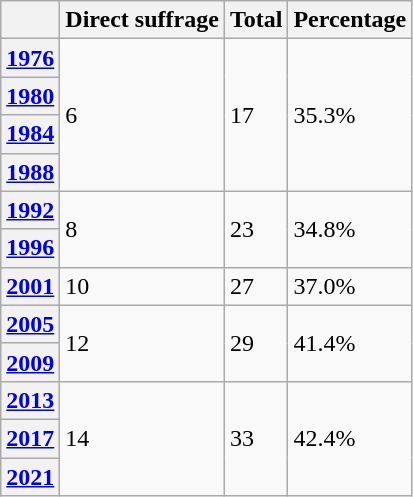<table class="wikitable">
<tr>
<th></th>
<th>Direct suffrage</th>
<th>Total</th>
<th>Percentage</th>
</tr>
<tr>
<th><a href='#'>1976</a></th>
<td rowspan="4">6</td>
<td rowspan="4">17</td>
<td rowspan="4">35.3%</td>
</tr>
<tr>
<th><a href='#'>1980</a></th>
</tr>
<tr>
<th><a href='#'>1984</a></th>
</tr>
<tr>
<th><a href='#'>1988</a></th>
</tr>
<tr>
<th><a href='#'>1992</a></th>
<td rowspan="2">8</td>
<td rowspan="2">23</td>
<td rowspan="2">34.8%</td>
</tr>
<tr>
<th><a href='#'>1996</a></th>
</tr>
<tr>
<th><a href='#'>2001</a></th>
<td>10</td>
<td>27</td>
<td>37.0%</td>
</tr>
<tr>
<th><a href='#'>2005</a></th>
<td rowspan="2">12</td>
<td rowspan="2">29</td>
<td rowspan="2">41.4%</td>
</tr>
<tr>
<th><a href='#'>2009</a></th>
</tr>
<tr>
<th><a href='#'>2013</a></th>
<td rowspan="3">14</td>
<td rowspan="3">33</td>
<td rowspan="3">42.4%</td>
</tr>
<tr>
<th><a href='#'>2017</a></th>
</tr>
<tr>
<th><a href='#'>2021</a></th>
</tr>
</table>
